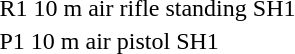<table>
<tr>
<td>R1 10 m air rifle standing SH1</td>
<td></td>
<td></td>
<td></td>
</tr>
<tr>
<td>P1 10 m air pistol SH1</td>
<td></td>
<td></td>
<td></td>
</tr>
</table>
